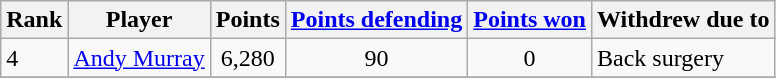<table class="wikitable sortable">
<tr>
<th>Rank</th>
<th>Player</th>
<th>Points</th>
<th><a href='#'>Points defending</a></th>
<th><a href='#'>Points won</a></th>
<th>Withdrew due to</th>
</tr>
<tr>
<td>4</td>
<td> <a href='#'>Andy Murray</a></td>
<td align="center">6,280</td>
<td align="center">90</td>
<td align="center">0</td>
<td>Back surgery</td>
</tr>
<tr>
</tr>
</table>
